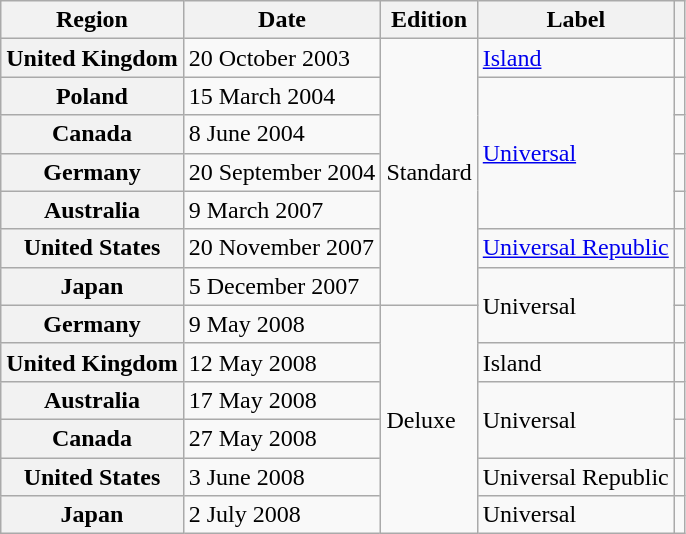<table class="wikitable plainrowheaders">
<tr>
<th scope="col">Region</th>
<th scope="col">Date</th>
<th scope="col">Edition</th>
<th scope="col">Label</th>
<th scope="col"></th>
</tr>
<tr>
<th scope="row">United Kingdom</th>
<td>20 October 2003</td>
<td rowspan="7">Standard</td>
<td><a href='#'>Island</a></td>
<td align="center"></td>
</tr>
<tr>
<th scope="row">Poland</th>
<td>15 March 2004</td>
<td rowspan="4"><a href='#'>Universal</a></td>
<td align="center"></td>
</tr>
<tr>
<th scope="row">Canada</th>
<td>8 June 2004</td>
<td align="center"></td>
</tr>
<tr>
<th scope="row">Germany</th>
<td>20 September 2004</td>
<td align="center"></td>
</tr>
<tr>
<th scope="row">Australia</th>
<td>9 March 2007</td>
<td align="center"></td>
</tr>
<tr>
<th scope="row">United States</th>
<td>20 November 2007</td>
<td><a href='#'>Universal Republic</a></td>
<td align="center"></td>
</tr>
<tr>
<th scope="row">Japan</th>
<td>5 December 2007</td>
<td rowspan="2">Universal</td>
<td align="center"></td>
</tr>
<tr>
<th scope="row">Germany</th>
<td>9 May 2008</td>
<td rowspan="6">Deluxe</td>
<td align="center"></td>
</tr>
<tr>
<th scope="row">United Kingdom</th>
<td>12 May 2008</td>
<td>Island</td>
<td align="center"></td>
</tr>
<tr>
<th scope="row">Australia</th>
<td>17 May 2008</td>
<td rowspan="2">Universal</td>
<td align="center"></td>
</tr>
<tr>
<th scope="row">Canada</th>
<td>27 May 2008</td>
<td align="center"></td>
</tr>
<tr>
<th scope="row">United States</th>
<td>3 June 2008</td>
<td>Universal Republic</td>
<td align="center"></td>
</tr>
<tr>
<th scope="row">Japan</th>
<td>2 July 2008</td>
<td>Universal</td>
<td align="center"></td>
</tr>
</table>
